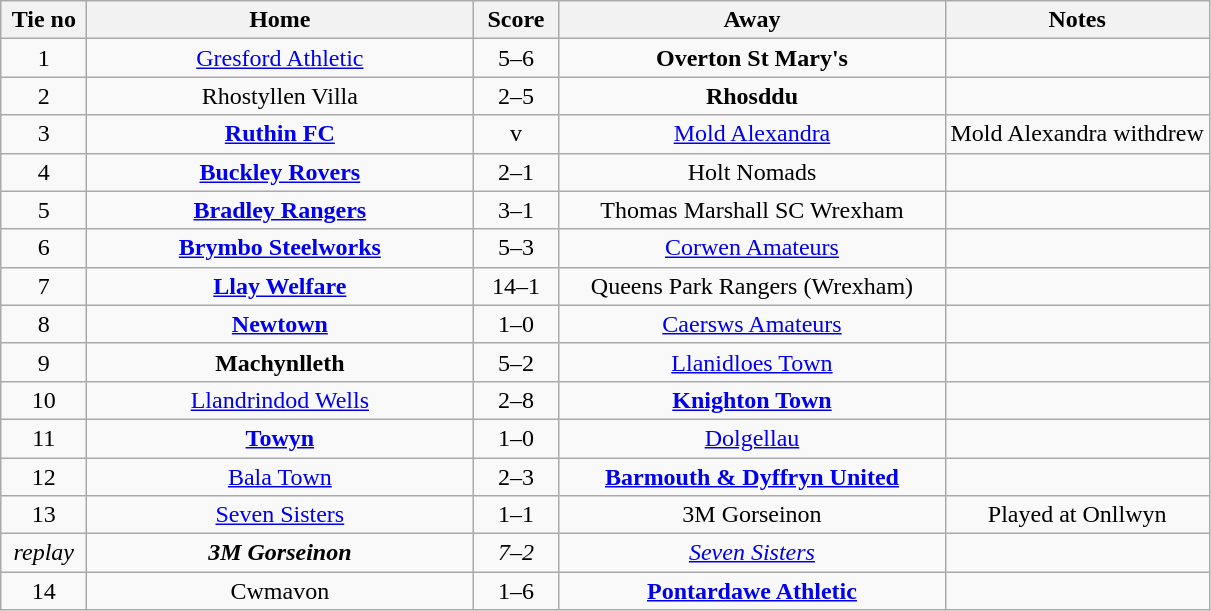<table class="wikitable" style="text-align:center">
<tr>
<th width=50>Tie no</th>
<th width=250>Home</th>
<th width=50>Score</th>
<th width=250>Away</th>
<th>Notes</th>
</tr>
<tr>
<td>1</td>
<td><a href='#'>Gresford Athletic</a></td>
<td>5–6</td>
<td><strong>Overton St Mary's</strong></td>
<td></td>
</tr>
<tr>
<td>2</td>
<td>Rhostyllen Villa</td>
<td>2–5</td>
<td><strong>Rhosddu</strong></td>
<td></td>
</tr>
<tr>
<td>3</td>
<td><strong><a href='#'>Ruthin FC</a></strong></td>
<td>v</td>
<td><a href='#'>Mold Alexandra</a></td>
<td>Mold Alexandra withdrew</td>
</tr>
<tr>
<td>4</td>
<td><strong><a href='#'>Buckley Rovers</a></strong></td>
<td>2–1</td>
<td>Holt Nomads</td>
<td></td>
</tr>
<tr>
<td>5</td>
<td><strong><a href='#'>Bradley Rangers</a></strong></td>
<td>3–1</td>
<td>Thomas Marshall SC Wrexham</td>
<td></td>
</tr>
<tr>
<td>6</td>
<td><strong><a href='#'>Brymbo Steelworks</a></strong></td>
<td>5–3</td>
<td><a href='#'>Corwen Amateurs</a></td>
<td></td>
</tr>
<tr>
<td>7</td>
<td><strong><a href='#'>Llay Welfare</a></strong></td>
<td>14–1</td>
<td>Queens Park Rangers (Wrexham)</td>
<td></td>
</tr>
<tr>
<td>8</td>
<td><strong><a href='#'>Newtown</a></strong></td>
<td>1–0</td>
<td><a href='#'>Caersws Amateurs</a></td>
<td></td>
</tr>
<tr>
<td>9</td>
<td><strong>Machynlleth</strong></td>
<td>5–2</td>
<td><a href='#'>Llanidloes Town</a></td>
<td></td>
</tr>
<tr>
<td>10</td>
<td><a href='#'>Llandrindod Wells</a></td>
<td>2–8</td>
<td><strong><a href='#'>Knighton Town</a></strong></td>
<td></td>
</tr>
<tr>
<td>11</td>
<td><strong><a href='#'>Towyn</a></strong></td>
<td>1–0</td>
<td><a href='#'>Dolgellau</a></td>
<td></td>
</tr>
<tr>
<td>12</td>
<td><a href='#'>Bala Town</a></td>
<td>2–3</td>
<td><strong><a href='#'>Barmouth & Dyffryn United</a></strong></td>
<td></td>
</tr>
<tr>
<td>13</td>
<td><a href='#'>Seven Sisters</a></td>
<td>1–1</td>
<td>3M Gorseinon</td>
<td>Played at Onllwyn</td>
</tr>
<tr>
<td><em>replay</em></td>
<td><strong><em>3M Gorseinon</em></strong></td>
<td><em>7–2</em></td>
<td><em><a href='#'>Seven Sisters</a></em></td>
<td></td>
</tr>
<tr>
<td>14</td>
<td>Cwmavon</td>
<td>1–6</td>
<td><strong><a href='#'>Pontardawe Athletic</a></strong></td>
<td></td>
</tr>
</table>
